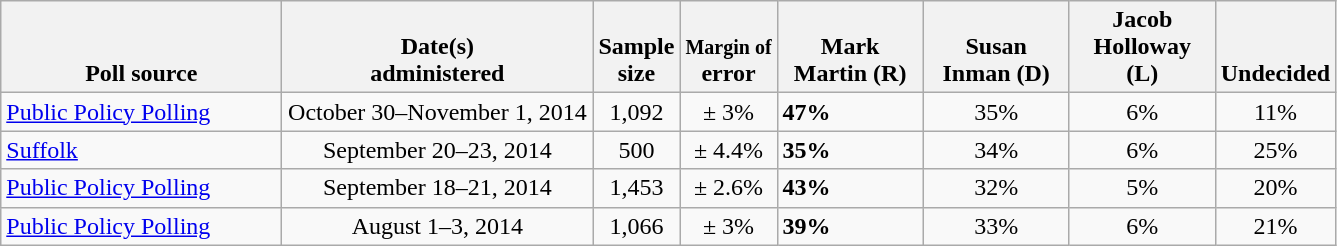<table class="wikitable">
<tr valign= bottom>
<th style="width:180px;">Poll source</th>
<th style="width:200px;">Date(s)<br>administered</th>
<th class=small>Sample<br>size</th>
<th class=small><small>Margin of</small><br>error</th>
<th style="width:90px;">Mark<br>Martin (R)</th>
<th style="width:90px;">Susan<br>Inman (D)</th>
<th style="width:90px;">Jacob<br>Holloway (L)</th>
<th style="width:50px;">Undecided</th>
</tr>
<tr>
<td><a href='#'>Public Policy Polling</a></td>
<td align=center>October 30–November 1, 2014</td>
<td align=center>1,092</td>
<td align=center>± 3%</td>
<td><strong>47%</strong></td>
<td align=center>35%</td>
<td align=center>6%</td>
<td align=center>11%</td>
</tr>
<tr>
<td><a href='#'>Suffolk</a></td>
<td align=center>September 20–23, 2014</td>
<td align=center>500</td>
<td align=center>± 4.4%</td>
<td><strong>35%</strong></td>
<td align=center>34%</td>
<td align=center>6%</td>
<td align=center>25%</td>
</tr>
<tr>
<td><a href='#'>Public Policy Polling</a></td>
<td align=center>September 18–21, 2014</td>
<td align=center>1,453</td>
<td align=center>± 2.6%</td>
<td><strong>43%</strong></td>
<td align=center>32%</td>
<td align=center>5%</td>
<td align=center>20%</td>
</tr>
<tr>
<td><a href='#'>Public Policy Polling</a></td>
<td align=center>August 1–3, 2014</td>
<td align=center>1,066</td>
<td align=center>± 3%</td>
<td><strong>39%</strong></td>
<td align=center>33%</td>
<td align=center>6%</td>
<td align=center>21%</td>
</tr>
</table>
